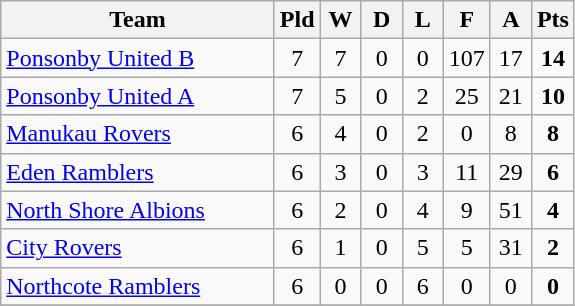<table class="wikitable" style="text-align:center;">
<tr>
<th width=175>Team</th>
<th width=20 abbr="Played">Pld</th>
<th width=20 abbr="Won">W</th>
<th width=20 abbr="Drawn">D</th>
<th width=20 abbr="Lost">L</th>
<th width=20 abbr="For">F</th>
<th width=20 abbr="Against">A</th>
<th width=20 abbr="Points">Pts</th>
</tr>
<tr>
<td style="text-align:left;"><a href='#'>Ponsonby United B</a></td>
<td>7</td>
<td>7</td>
<td>0</td>
<td>0</td>
<td>107</td>
<td>17</td>
<td><strong>14</strong></td>
</tr>
<tr>
<td style="text-align:left;"><a href='#'>Ponsonby United A</a></td>
<td>7</td>
<td>5</td>
<td>0</td>
<td>2</td>
<td>25</td>
<td>21</td>
<td><strong>10</strong></td>
</tr>
<tr>
<td style="text-align:left;"><a href='#'>Manukau Rovers</a></td>
<td>6</td>
<td>4</td>
<td>0</td>
<td>2</td>
<td>0</td>
<td>8</td>
<td><strong>8</strong></td>
</tr>
<tr>
<td style="text-align:left;"><a href='#'>Eden Ramblers</a></td>
<td>6</td>
<td>3</td>
<td>0</td>
<td>3</td>
<td>11</td>
<td>29</td>
<td><strong>6</strong></td>
</tr>
<tr>
<td style="text-align:left;"><a href='#'>North Shore Albions</a></td>
<td>6</td>
<td>2</td>
<td>0</td>
<td>4</td>
<td>9</td>
<td>51</td>
<td><strong>4</strong></td>
</tr>
<tr>
<td style="text-align:left;"><a href='#'>City Rovers</a></td>
<td>6</td>
<td>1</td>
<td>0</td>
<td>5</td>
<td>5</td>
<td>31</td>
<td><strong>2</strong></td>
</tr>
<tr>
<td style="text-align:left;"><a href='#'>Northcote Ramblers</a></td>
<td>6</td>
<td>0</td>
<td>0</td>
<td>6</td>
<td>0</td>
<td>0</td>
<td><strong>0</strong></td>
</tr>
<tr>
</tr>
</table>
